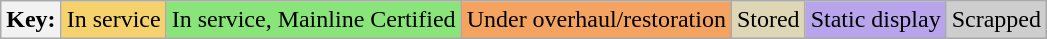<table class="wikitable">
<tr>
<th>Key:</th>
<td style="background:#f5d26c;">In service</td>
<td style="background:#89e579;">In service, Mainline Certified</td>
<td style="background:#f4a460;">Under overhaul/restoration</td>
<td style="background:#ded7b6;">Stored</td>
<td style="background:#b7a4eb;">Static display</td>
<td style="background:#cecece;">Scrapped</td>
</tr>
</table>
